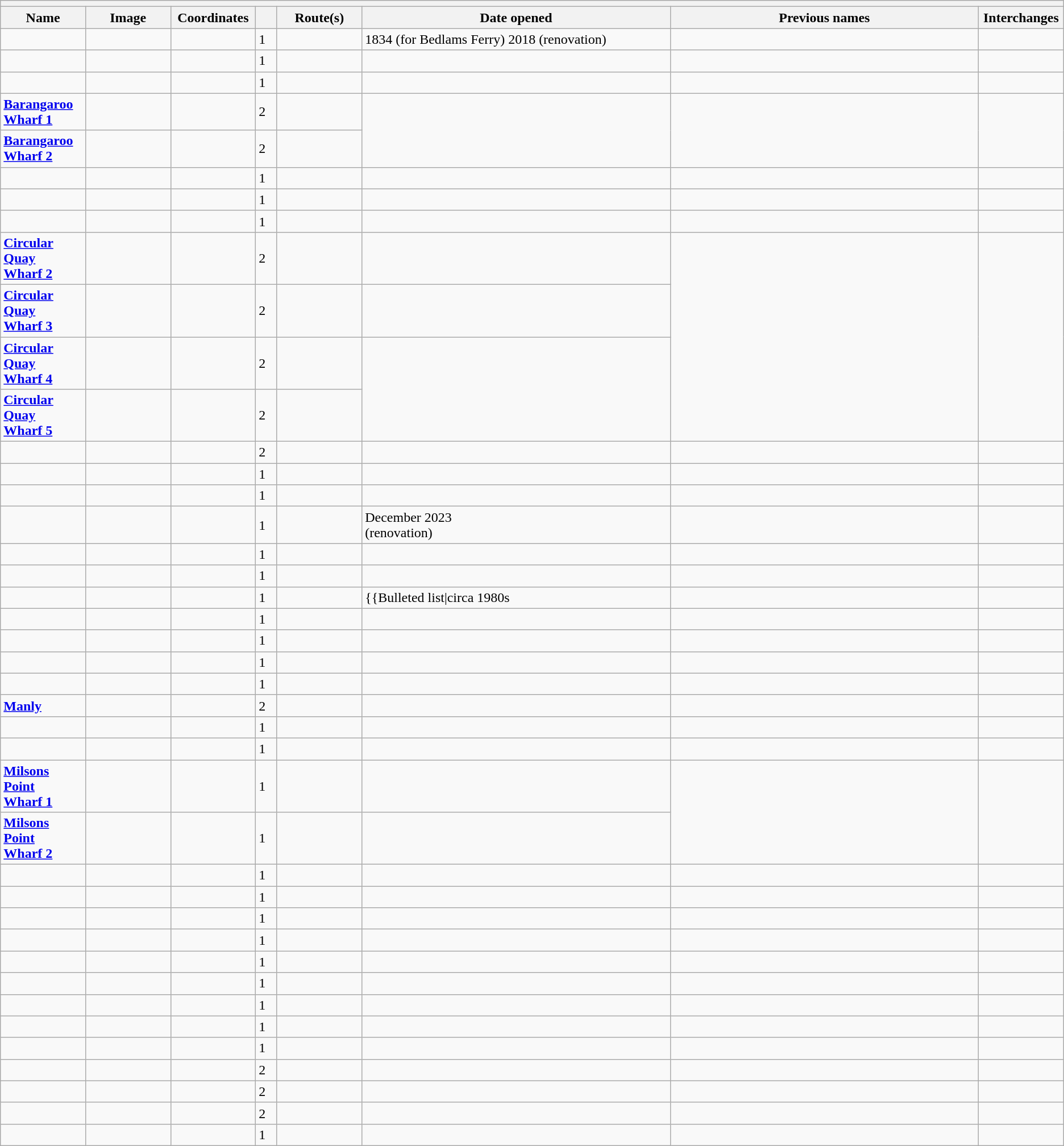<table class="wikitable sortable">
<tr>
<th colspan="8" style="text-align:center;"></th>
</tr>
<tr>
<th width="8%">Name</th>
<th width="8%" class="unsortable">Image</th>
<th width="8%" class="unsortable">Coordinates</th>
<th width="2%"></th>
<th width="8%">Route(s)</th>
<th width="29%">Date opened</th>
<th width="29%" class="unsortable">Previous names</th>
<th width="8%">Interchanges</th>
</tr>
<tr>
<td><strong></strong></td>
<td class="noresize"></td>
<td></td>
<td>1</td>
<td></td>
<td>1834 (for Bedlams Ferry) 2018 (renovation)</td>
<td></td>
<td></td>
</tr>
<tr>
<td><strong></strong></td>
<td></td>
<td></td>
<td>1</td>
<td></td>
<td data-sort-value="1895"></td>
<td></td>
<td></td>
</tr>
<tr>
<td><strong></strong></td>
<td></td>
<td></td>
<td>1</td>
<td></td>
<td data-sort-value="1844"></td>
<td></td>
<td></td>
</tr>
<tr>
<td><strong><a href='#'>Barangaroo<br>Wharf 1</a></strong></td>
<td></td>
<td></td>
<td>2</td>
<td></td>
<td rowspan="2" data-sort-value="2017"></td>
<td rowspan="2"></td>
<td rowspan="2"></td>
</tr>
<tr>
<td><strong><a href='#'>Barangaroo<br>Wharf 2</a></strong></td>
<td></td>
<td></td>
<td>2</td>
<td></td>
</tr>
<tr>
<td><strong></strong></td>
<td></td>
<td></td>
<td>1</td>
<td></td>
<td></td>
<td></td>
<td></td>
</tr>
<tr>
<td><strong></strong></td>
<td></td>
<td></td>
<td>1</td>
<td></td>
<td data-sort-value="2000"></td>
<td></td>
<td></td>
</tr>
<tr>
<td><strong></strong></td>
<td></td>
<td></td>
<td>1</td>
<td></td>
<td data-sort-value="2000"></td>
<td></td>
<td></td>
</tr>
<tr>
<td><strong><a href='#'>Circular Quay<br>Wharf 2</a></strong></td>
<td></td>
<td></td>
<td>2</td>
<td></td>
<td data-sort-value="1901"></td>
<td rowspan="4"></td>
<td rowspan="4"></td>
</tr>
<tr>
<td><strong><a href='#'>Circular Quay<br>Wharf 3</a></strong></td>
<td></td>
<td></td>
<td>2</td>
<td></td>
<td data-sort-value="1901"></td>
</tr>
<tr>
<td><strong><a href='#'>Circular Quay<br>Wharf 4</a></strong></td>
<td></td>
<td></td>
<td>2</td>
<td></td>
<td rowspan="2" data-sort-value="1901"></td>
</tr>
<tr>
<td><strong><a href='#'>Circular Quay<br>Wharf 5</a></strong></td>
<td></td>
<td></td>
<td>2</td>
<td></td>
</tr>
<tr>
<td><strong></strong></td>
<td></td>
<td></td>
<td>2</td>
<td></td>
<td data-sort-value="1908"></td>
<td></td>
<td></td>
</tr>
<tr>
<td><strong></strong></td>
<td></td>
<td></td>
<td>1</td>
<td></td>
<td data-sort-value="1901"></td>
<td></td>
<td></td>
</tr>
<tr>
<td><strong></strong></td>
<td></td>
<td></td>
<td>1</td>
<td></td>
<td></td>
<td></td>
<td></td>
</tr>
<tr>
<td><strong></strong></td>
<td></td>
<td></td>
<td>1</td>
<td></td>
<td>December 2023<br>(renovation)</td>
<td></td>
<td></td>
</tr>
<tr>
<td><strong></strong></td>
<td></td>
<td></td>
<td>1</td>
<td></td>
<td data-sort-value="1880"></td>
<td></td>
<td></td>
</tr>
<tr>
<td><strong></strong></td>
<td></td>
<td></td>
<td>1</td>
<td></td>
<td></td>
<td></td>
<td></td>
</tr>
<tr>
<td><strong></strong></td>
<td></td>
<td></td>
<td>1</td>
<td></td>
<td data-sort-value="1980">{{Bulleted list|circa 1980s</td>
<td></td>
<td></td>
</tr>
<tr>
<td><strong></strong></td>
<td></td>
<td></td>
<td>1</td>
<td></td>
<td data-sort-value="1928"></td>
<td></td>
<td></td>
</tr>
<tr>
<td><strong></strong></td>
<td></td>
<td></td>
<td>1</td>
<td></td>
<td></td>
<td></td>
<td></td>
</tr>
<tr>
<td><strong></strong></td>
<td></td>
<td></td>
<td>1</td>
<td></td>
<td></td>
<td></td>
<td></td>
</tr>
<tr>
<td><strong></strong></td>
<td></td>
<td></td>
<td>1</td>
<td></td>
<td></td>
<td></td>
<td></td>
</tr>
<tr>
<td><strong><a href='#'>Manly</a></strong></td>
<td></td>
<td></td>
<td>2</td>
<td></td>
<td data-sort-value="1855"></td>
<td></td>
<td></td>
</tr>
<tr>
<td><strong></strong></td>
<td></td>
<td></td>
<td>1</td>
<td></td>
<td data-sort-value="1860"></td>
<td></td>
<td></td>
</tr>
<tr>
<td><strong></strong></td>
<td></td>
<td></td>
<td>1</td>
<td></td>
<td></td>
<td></td>
<td></td>
</tr>
<tr>
<td><strong><a href='#'>Milsons Point<br>Wharf 1</a></strong></td>
<td></td>
<td></td>
<td>1</td>
<td></td>
<td data-sort-value="1895"></td>
<td rowspan="2"></td>
<td rowspan="2"></td>
</tr>
<tr>
<td><strong><a href='#'>Milsons Point<br>Wharf 2</a></strong></td>
<td></td>
<td></td>
<td>1</td>
<td></td>
<td data-sort-value="2017"></td>
</tr>
<tr>
<td><strong></strong></td>
<td></td>
<td></td>
<td>1</td>
<td></td>
<td data-sort-value="1871"></td>
<td></td>
<td></td>
</tr>
<tr>
<td><strong></strong></td>
<td></td>
<td></td>
<td>1</td>
<td></td>
<td data-sort-value="1871"></td>
<td></td>
<td></td>
</tr>
<tr>
<td><strong></strong></td>
<td></td>
<td></td>
<td>1</td>
<td></td>
<td></td>
<td></td>
<td></td>
</tr>
<tr>
<td><strong></strong></td>
<td></td>
<td></td>
<td>1</td>
<td></td>
<td></td>
<td></td>
<td></td>
</tr>
<tr>
<td><strong></strong></td>
<td></td>
<td></td>
<td>1</td>
<td></td>
<td ata-sort-value="1993"></td>
<td></td>
<td></td>
</tr>
<tr>
<td><strong></strong></td>
<td></td>
<td></td>
<td>1</td>
<td></td>
<td data-sort-value="1980"></td>
<td></td>
<td></td>
</tr>
<tr>
<td><strong></strong></td>
<td></td>
<td></td>
<td>1</td>
<td></td>
<td data-sort-value="1940"></td>
<td></td>
<td></td>
</tr>
<tr>
<td><strong></strong></td>
<td></td>
<td></td>
<td>1</td>
<td></td>
<td ata-sort-value="1993"></td>
<td></td>
<td></td>
</tr>
<tr>
<td><strong></strong></td>
<td></td>
<td></td>
<td>1</td>
<td></td>
<td data-sort-value="1882"></td>
<td></td>
<td></td>
</tr>
<tr>
<td><strong></strong></td>
<td></td>
<td></td>
<td>2</td>
<td></td>
<td data-sort-value="1997"></td>
<td></td>
<td></td>
</tr>
<tr>
<td><strong></strong></td>
<td></td>
<td></td>
<td>2</td>
<td></td>
<td data-sort-value="1870"></td>
<td></td>
<td></td>
</tr>
<tr>
<td><strong></strong></td>
<td></td>
<td></td>
<td>2</td>
<td></td>
<td></td>
<td></td>
<td></td>
</tr>
<tr>
<td><strong></strong></td>
<td></td>
<td></td>
<td>1</td>
<td></td>
<td data-sort-value="1856"></td>
<td></td>
<td></td>
</tr>
</table>
